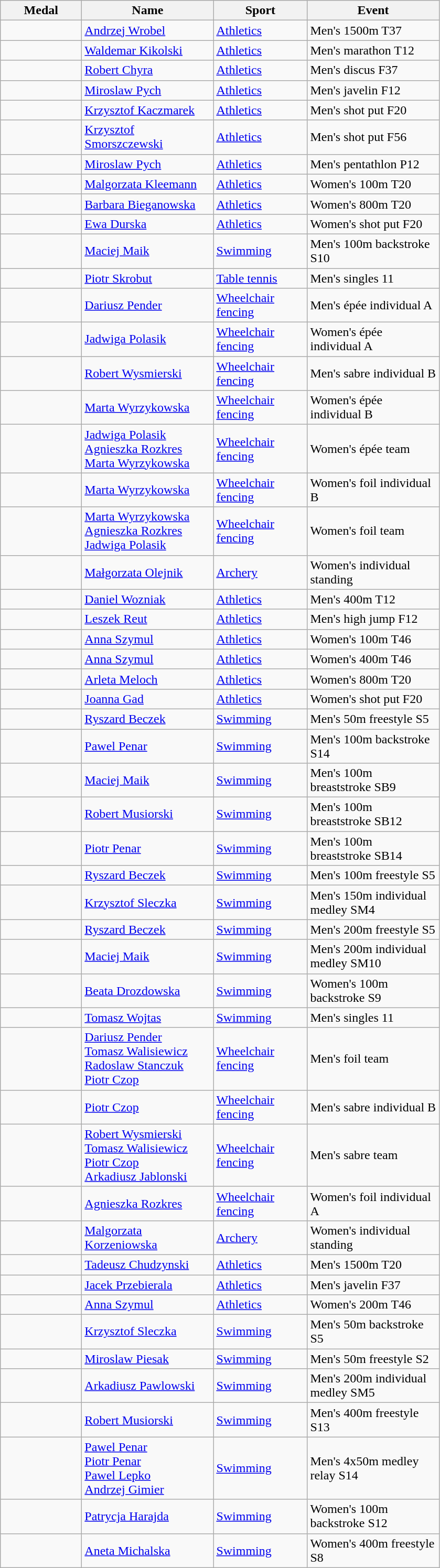<table class="wikitable">
<tr>
<th style="width:6em">Medal</th>
<th style="width:10em">Name</th>
<th style="width:7em">Sport</th>
<th style="width:10em">Event</th>
</tr>
<tr>
<td></td>
<td><a href='#'>Andrzej Wrobel</a></td>
<td><a href='#'>Athletics</a></td>
<td>Men's 1500m T37</td>
</tr>
<tr>
<td></td>
<td><a href='#'>Waldemar Kikolski</a></td>
<td><a href='#'>Athletics</a></td>
<td>Men's marathon T12</td>
</tr>
<tr>
<td></td>
<td><a href='#'>Robert Chyra</a></td>
<td><a href='#'>Athletics</a></td>
<td>Men's discus F37</td>
</tr>
<tr>
<td></td>
<td><a href='#'>Miroslaw Pych</a></td>
<td><a href='#'>Athletics</a></td>
<td>Men's javelin F12</td>
</tr>
<tr>
<td></td>
<td><a href='#'>Krzysztof Kaczmarek</a></td>
<td><a href='#'>Athletics</a></td>
<td>Men's shot put F20</td>
</tr>
<tr>
<td></td>
<td><a href='#'>Krzysztof Smorszczewski</a></td>
<td><a href='#'>Athletics</a></td>
<td>Men's shot put F56</td>
</tr>
<tr>
<td></td>
<td><a href='#'>Miroslaw Pych</a></td>
<td><a href='#'>Athletics</a></td>
<td>Men's pentathlon P12</td>
</tr>
<tr>
<td></td>
<td><a href='#'>Malgorzata Kleemann</a></td>
<td><a href='#'>Athletics</a></td>
<td>Women's 100m T20</td>
</tr>
<tr>
<td></td>
<td><a href='#'>Barbara Bieganowska</a></td>
<td><a href='#'>Athletics</a></td>
<td>Women's 800m T20</td>
</tr>
<tr>
<td></td>
<td><a href='#'>Ewa Durska</a></td>
<td><a href='#'>Athletics</a></td>
<td>Women's shot put F20</td>
</tr>
<tr>
<td></td>
<td><a href='#'>Maciej Maik</a></td>
<td><a href='#'>Swimming</a></td>
<td>Men's 100m backstroke S10</td>
</tr>
<tr>
<td></td>
<td><a href='#'>Piotr Skrobut</a></td>
<td><a href='#'>Table tennis</a></td>
<td>Men's singles 11</td>
</tr>
<tr>
<td></td>
<td><a href='#'>Dariusz Pender</a></td>
<td><a href='#'>Wheelchair fencing</a></td>
<td>Men's épée individual A</td>
</tr>
<tr>
<td></td>
<td><a href='#'>Jadwiga Polasik</a></td>
<td><a href='#'>Wheelchair fencing</a></td>
<td>Women's épée individual A</td>
</tr>
<tr>
<td></td>
<td><a href='#'>Robert Wysmierski</a></td>
<td><a href='#'>Wheelchair fencing</a></td>
<td>Men's sabre individual B</td>
</tr>
<tr>
<td></td>
<td><a href='#'>Marta Wyrzykowska</a></td>
<td><a href='#'>Wheelchair fencing</a></td>
<td>Women's épée individual B</td>
</tr>
<tr>
<td></td>
<td><a href='#'>Jadwiga Polasik</a><br> <a href='#'>Agnieszka Rozkres</a><br> <a href='#'>Marta Wyrzykowska</a></td>
<td><a href='#'>Wheelchair fencing</a></td>
<td>Women's épée team</td>
</tr>
<tr>
<td></td>
<td><a href='#'>Marta Wyrzykowska</a></td>
<td><a href='#'>Wheelchair fencing</a></td>
<td>Women's foil individual B</td>
</tr>
<tr>
<td></td>
<td><a href='#'>Marta Wyrzykowska</a><br> <a href='#'>Agnieszka Rozkres</a><br> <a href='#'>Jadwiga Polasik</a></td>
<td><a href='#'>Wheelchair fencing</a></td>
<td>Women's foil team</td>
</tr>
<tr>
<td></td>
<td><a href='#'>Małgorzata Olejnik</a></td>
<td><a href='#'>Archery</a></td>
<td>Women's individual standing</td>
</tr>
<tr>
<td></td>
<td><a href='#'>Daniel Wozniak</a></td>
<td><a href='#'>Athletics</a></td>
<td>Men's 400m T12</td>
</tr>
<tr>
<td></td>
<td><a href='#'>Leszek Reut</a></td>
<td><a href='#'>Athletics</a></td>
<td>Men's high jump F12</td>
</tr>
<tr>
<td></td>
<td><a href='#'>Anna Szymul</a></td>
<td><a href='#'>Athletics</a></td>
<td>Women's 100m T46</td>
</tr>
<tr>
<td></td>
<td><a href='#'>Anna Szymul</a></td>
<td><a href='#'>Athletics</a></td>
<td>Women's 400m T46</td>
</tr>
<tr>
<td></td>
<td><a href='#'>Arleta Meloch</a></td>
<td><a href='#'>Athletics</a></td>
<td>Women's 800m T20</td>
</tr>
<tr>
<td></td>
<td><a href='#'>Joanna Gad</a></td>
<td><a href='#'>Athletics</a></td>
<td>Women's shot put F20</td>
</tr>
<tr>
<td></td>
<td><a href='#'>Ryszard Beczek</a></td>
<td><a href='#'>Swimming</a></td>
<td>Men's 50m freestyle S5</td>
</tr>
<tr>
<td></td>
<td><a href='#'>Pawel Penar</a></td>
<td><a href='#'>Swimming</a></td>
<td>Men's 100m backstroke S14</td>
</tr>
<tr>
<td></td>
<td><a href='#'>Maciej Maik</a></td>
<td><a href='#'>Swimming</a></td>
<td>Men's 100m breaststroke SB9</td>
</tr>
<tr>
<td></td>
<td><a href='#'>Robert Musiorski</a></td>
<td><a href='#'>Swimming</a></td>
<td>Men's 100m breaststroke SB12</td>
</tr>
<tr>
<td></td>
<td><a href='#'>Piotr Penar</a></td>
<td><a href='#'>Swimming</a></td>
<td>Men's 100m breaststroke SB14</td>
</tr>
<tr>
<td></td>
<td><a href='#'>Ryszard Beczek</a></td>
<td><a href='#'>Swimming</a></td>
<td>Men's 100m freestyle S5</td>
</tr>
<tr>
<td></td>
<td><a href='#'>Krzysztof Sleczka</a></td>
<td><a href='#'>Swimming</a></td>
<td>Men's 150m individual medley SM4</td>
</tr>
<tr>
<td></td>
<td><a href='#'>Ryszard Beczek</a></td>
<td><a href='#'>Swimming</a></td>
<td>Men's 200m freestyle S5</td>
</tr>
<tr>
<td></td>
<td><a href='#'>Maciej Maik</a></td>
<td><a href='#'>Swimming</a></td>
<td>Men's 200m individual medley SM10</td>
</tr>
<tr>
<td></td>
<td><a href='#'>Beata Drozdowska</a></td>
<td><a href='#'>Swimming</a></td>
<td>Women's 100m backstroke S9</td>
</tr>
<tr>
<td></td>
<td><a href='#'>Tomasz Wojtas</a></td>
<td><a href='#'>Swimming</a></td>
<td>Men's singles 11</td>
</tr>
<tr>
<td></td>
<td><a href='#'>Dariusz Pender</a><br> <a href='#'>Tomasz Walisiewicz</a><br> <a href='#'>Radoslaw Stanczuk</a><br> <a href='#'>Piotr Czop</a></td>
<td><a href='#'>Wheelchair fencing</a></td>
<td>Men's foil team</td>
</tr>
<tr>
<td></td>
<td><a href='#'>Piotr Czop</a></td>
<td><a href='#'>Wheelchair fencing</a></td>
<td>Men's sabre individual B</td>
</tr>
<tr>
<td></td>
<td><a href='#'>Robert Wysmierski</a><br> <a href='#'>Tomasz Walisiewicz</a><br> <a href='#'>Piotr Czop</a><br> <a href='#'>Arkadiusz Jablonski</a></td>
<td><a href='#'>Wheelchair fencing</a></td>
<td>Men's sabre team</td>
</tr>
<tr>
<td></td>
<td><a href='#'>Agnieszka Rozkres</a></td>
<td><a href='#'>Wheelchair fencing</a></td>
<td>Women's foil individual A</td>
</tr>
<tr>
<td></td>
<td><a href='#'>Malgorzata Korzeniowska</a></td>
<td><a href='#'>Archery</a></td>
<td>Women's individual standing</td>
</tr>
<tr>
<td></td>
<td><a href='#'>Tadeusz Chudzynski</a></td>
<td><a href='#'>Athletics</a></td>
<td>Men's 1500m T20</td>
</tr>
<tr>
<td></td>
<td><a href='#'>Jacek Przebierala</a></td>
<td><a href='#'>Athletics</a></td>
<td>Men's javelin F37</td>
</tr>
<tr>
<td></td>
<td><a href='#'>Anna Szymul</a></td>
<td><a href='#'>Athletics</a></td>
<td>Women's 200m T46</td>
</tr>
<tr>
<td></td>
<td><a href='#'>Krzysztof Sleczka</a></td>
<td><a href='#'>Swimming</a></td>
<td>Men's 50m backstroke S5</td>
</tr>
<tr>
<td></td>
<td><a href='#'>Miroslaw Piesak</a></td>
<td><a href='#'>Swimming</a></td>
<td>Men's 50m freestyle S2</td>
</tr>
<tr>
<td></td>
<td><a href='#'>Arkadiusz Pawlowski</a></td>
<td><a href='#'>Swimming</a></td>
<td>Men's 200m individual medley SM5</td>
</tr>
<tr>
<td></td>
<td><a href='#'>Robert Musiorski</a></td>
<td><a href='#'>Swimming</a></td>
<td>Men's 400m freestyle S13</td>
</tr>
<tr>
<td></td>
<td><a href='#'>Pawel Penar</a><br> <a href='#'>Piotr Penar</a><br> <a href='#'>Pawel Lepko</a><br> <a href='#'>Andrzej Gimier</a></td>
<td><a href='#'>Swimming</a></td>
<td>Men's 4x50m medley relay S14</td>
</tr>
<tr>
<td></td>
<td><a href='#'>Patrycja Harajda</a></td>
<td><a href='#'>Swimming</a></td>
<td>Women's 100m backstroke S12</td>
</tr>
<tr>
<td></td>
<td><a href='#'>Aneta Michalska</a></td>
<td><a href='#'>Swimming</a></td>
<td>Women's 400m freestyle S8</td>
</tr>
</table>
